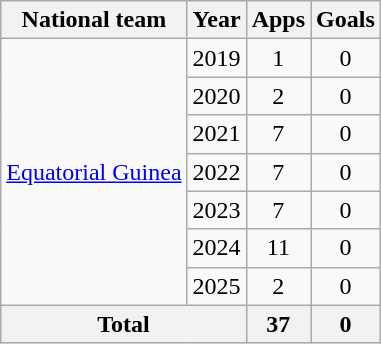<table class="wikitable" style="text-align:center">
<tr>
<th>National team</th>
<th>Year</th>
<th>Apps</th>
<th>Goals</th>
</tr>
<tr>
<td rowspan="7"><a href='#'>Equatorial Guinea</a></td>
<td>2019</td>
<td>1</td>
<td>0</td>
</tr>
<tr>
<td>2020</td>
<td>2</td>
<td>0</td>
</tr>
<tr>
<td>2021</td>
<td>7</td>
<td>0</td>
</tr>
<tr>
<td>2022</td>
<td>7</td>
<td>0</td>
</tr>
<tr>
<td>2023</td>
<td>7</td>
<td>0</td>
</tr>
<tr>
<td>2024</td>
<td>11</td>
<td>0</td>
</tr>
<tr>
<td>2025</td>
<td>2</td>
<td>0</td>
</tr>
<tr>
<th colspan="2">Total</th>
<th>37</th>
<th>0</th>
</tr>
</table>
